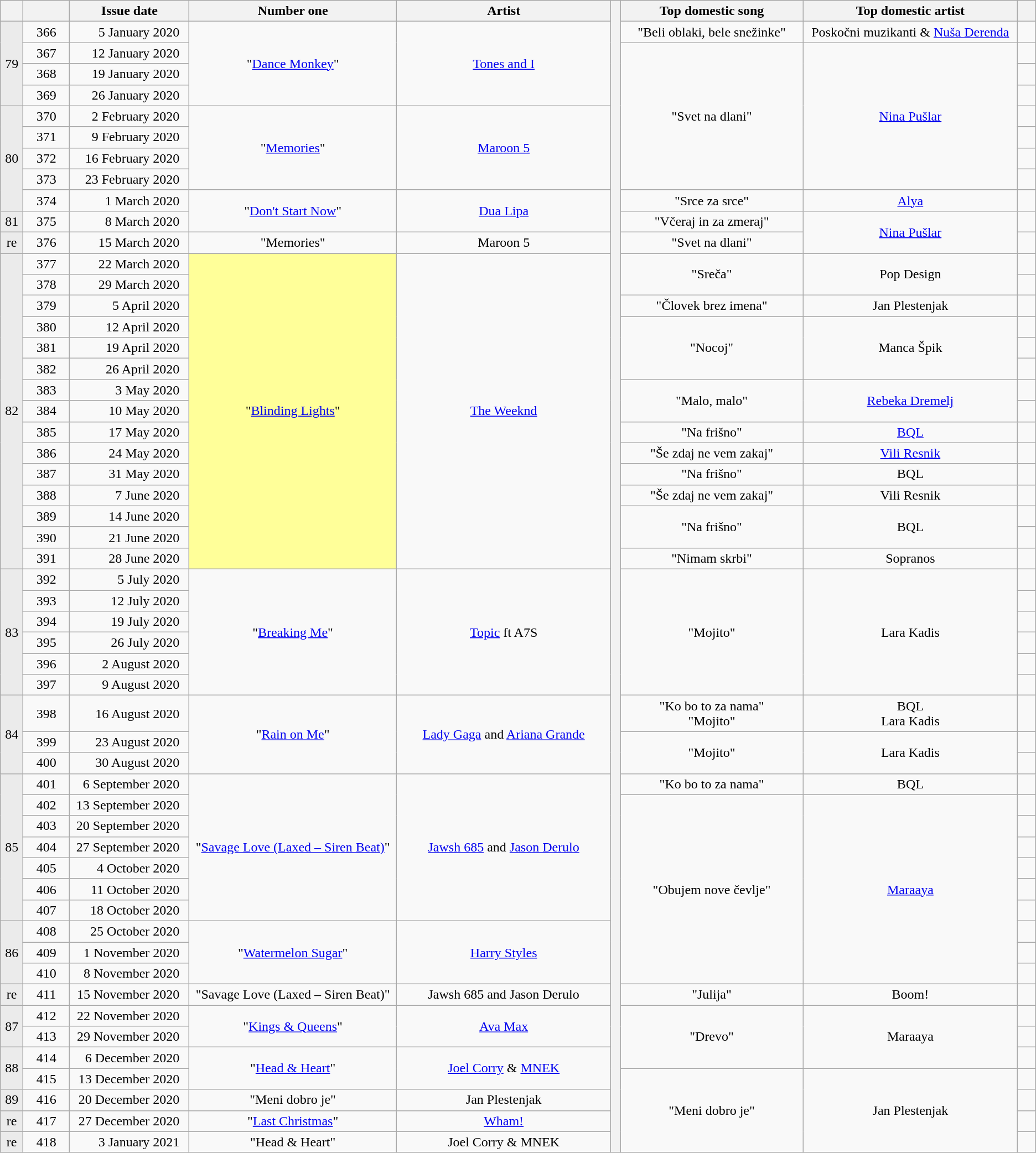<table class="wikitable plainrowheaders" border-collapse:collapse;" text-align:center;">
<tr>
<th width=20></th>
<th width=50></th>
<th width=140>Issue date</th>
<th width=250>Number one</th>
<th width=260>Artist</th>
<th rowspan=54> </th>
<th width=220>Top domestic song</th>
<th width=260>Top domestic artist</th>
<th width=15></th>
</tr>
<tr align=center>
<td bgcolor=#EBEBEB align=center rowspan=4>79</td>
<td align=center>366</td>
<td align=right>5 January 2020  </td>
<td rowspan=4>"<a href='#'>Dance Monkey</a>"</td>
<td rowspan=4><a href='#'>Tones and I</a></td>
<td>"Beli oblaki, bele snežinke"</td>
<td>Poskočni muzikanti & <a href='#'>Nuša Derenda</a></td>
<td></td>
</tr>
<tr align=center>
<td align=center>367</td>
<td align=right>12 January 2020  </td>
<td rowspan=7>"Svet na dlani"</td>
<td rowspan=7><a href='#'>Nina Pušlar</a></td>
<td></td>
</tr>
<tr align=center>
<td align=center>368</td>
<td align=right>19 January 2020  </td>
<td></td>
</tr>
<tr align=center>
<td align=center>369</td>
<td align=right>26 January 2020  </td>
<td></td>
</tr>
<tr align=center>
<td bgcolor=#EBEBEB rowspan=5 align=center>80</td>
<td align=center>370</td>
<td align=right>2 February 2020  </td>
<td rowspan=4>"<a href='#'>Memories</a>"</td>
<td rowspan=4><a href='#'>Maroon 5</a></td>
<td></td>
</tr>
<tr align=center>
<td align=center>371</td>
<td align=right>9 February 2020  </td>
<td></td>
</tr>
<tr align=center>
<td align=center>372</td>
<td align=right>16 February 2020  </td>
<td></td>
</tr>
<tr align=center>
<td align=center>373</td>
<td align=right>23 February 2020  </td>
<td></td>
</tr>
<tr align=center>
<td align=center>374</td>
<td align=right>1 March 2020  </td>
<td rowspan=2>"<a href='#'>Don't Start Now</a>"</td>
<td rowspan=2><a href='#'>Dua Lipa</a></td>
<td>"Srce za srce"</td>
<td><a href='#'>Alya</a></td>
<td></td>
</tr>
<tr align=center>
<td bgcolor=#EBEBEB align=center>81</td>
<td align=center>375</td>
<td align=right>8 March 2020  </td>
<td>"Včeraj in za zmeraj"</td>
<td rowspan=2><a href='#'>Nina Pušlar</a></td>
<td></td>
</tr>
<tr align=center>
<td bgcolor=#EBEBEB align=center>re</td>
<td align=center>376</td>
<td align=right>15 March 2020  </td>
<td>"Memories"</td>
<td>Maroon 5</td>
<td>"Svet na dlani"</td>
<td></td>
</tr>
<tr align=center>
<td bgcolor=#EBEBEB align=center rowspan=15>82</td>
<td align=center>377</td>
<td align=right>22 March 2020  </td>
<td rowspan=15 bgcolor=#FFFF99>"<a href='#'>Blinding Lights</a>"</td>
<td rowspan=15><a href='#'>The Weeknd</a></td>
<td rowspan=2>"Sreča"</td>
<td rowspan=2>Pop Design</td>
<td></td>
</tr>
<tr align=center>
<td align=center>378</td>
<td align=right>29 March 2020  </td>
<td></td>
</tr>
<tr align=center>
<td align=center>379</td>
<td align=right>5 April 2020  </td>
<td>"Človek brez imena"</td>
<td>Jan Plestenjak</td>
<td></td>
</tr>
<tr align=center>
<td align=center>380</td>
<td align=right>12 April 2020  </td>
<td rowspan=3>"Nocoj"</td>
<td rowspan=3>Manca Špik</td>
<td></td>
</tr>
<tr align=center>
<td align=center>381</td>
<td align=right>19 April 2020  </td>
<td></td>
</tr>
<tr align=center>
<td align=center>382</td>
<td align=right>26 April 2020  </td>
<td></td>
</tr>
<tr align=center>
<td align=center>383</td>
<td align=right>3 May 2020  </td>
<td rowspan=2>"Malo, malo"</td>
<td rowspan=2><a href='#'>Rebeka Dremelj</a></td>
<td></td>
</tr>
<tr align=center>
<td align=center>384</td>
<td align=right>10 May 2020  </td>
<td></td>
</tr>
<tr align=center>
<td align=center>385</td>
<td align=right>17 May 2020  </td>
<td>"Na frišno"</td>
<td><a href='#'>BQL</a></td>
<td></td>
</tr>
<tr align=center>
<td align=center>386</td>
<td align=right>24 May 2020  </td>
<td>"Še zdaj ne vem zakaj"</td>
<td><a href='#'>Vili Resnik</a></td>
<td></td>
</tr>
<tr align=center>
<td align=center>387</td>
<td align=right>31 May 2020  </td>
<td>"Na frišno"</td>
<td>BQL</td>
<td></td>
</tr>
<tr align=center>
<td align=center>388</td>
<td align=right>7 June 2020  </td>
<td>"Še zdaj ne vem zakaj"</td>
<td>Vili Resnik</td>
<td></td>
</tr>
<tr align=center>
<td align=center>389</td>
<td align=right>14 June 2020  </td>
<td rowspan=2>"Na frišno"</td>
<td rowspan=2>BQL</td>
<td></td>
</tr>
<tr align=center>
<td align=center>390</td>
<td align=right>21 June 2020  </td>
<td></td>
</tr>
<tr align=center>
<td align=center>391</td>
<td align=right>28 June 2020  </td>
<td>"Nimam skrbi"</td>
<td>Sopranos</td>
<td></td>
</tr>
<tr align=center>
<td bgcolor=#EBEBEB align=center rowspan=6>83</td>
<td align=center>392</td>
<td align=right>5 July 2020  </td>
<td rowspan=6>"<a href='#'>Breaking Me</a>"</td>
<td rowspan=6><a href='#'>Topic</a> ft A7S</td>
<td rowspan=6>"Mojito"</td>
<td rowspan=6>Lara Kadis</td>
<td></td>
</tr>
<tr align=center>
<td align=center>393</td>
<td align=right>12 July 2020  </td>
<td></td>
</tr>
<tr align=center>
<td align=center>394</td>
<td align=right>19 July 2020  </td>
<td></td>
</tr>
<tr align=center>
<td align=center>395</td>
<td align=right>26 July 2020  </td>
<td></td>
</tr>
<tr align=center>
<td align=center>396</td>
<td align=right>2 August 2020  </td>
<td></td>
</tr>
<tr align=center>
<td align=center>397</td>
<td align=right>9 August 2020  </td>
<td></td>
</tr>
<tr align=center>
<td bgcolor=#EBEBEB align=center rowspan=3>84</td>
<td align=center>398</td>
<td align=right>16 August 2020  </td>
<td rowspan=3>"<a href='#'>Rain on Me</a>"</td>
<td rowspan=3><a href='#'>Lady Gaga</a> and <a href='#'>Ariana Grande</a></td>
<td>"Ko bo to za nama"<br>"Mojito"</td>
<td>BQL<br>Lara Kadis</td>
<td></td>
</tr>
<tr align=center>
<td align=center>399</td>
<td align=right>23 August 2020  </td>
<td rowspan=2>"Mojito"</td>
<td rowspan=2>Lara Kadis</td>
<td></td>
</tr>
<tr align=center>
<td align=center>400</td>
<td align=right>30 August 2020  </td>
<td></td>
</tr>
<tr align=center>
<td bgcolor=#EBEBEB align=center rowspan=7>85</td>
<td align=center>401</td>
<td align=right>6 September 2020  </td>
<td rowspan=7>"<a href='#'>Savage Love (Laxed – Siren Beat)</a>"</td>
<td rowspan=7><a href='#'>Jawsh 685</a> and <a href='#'>Jason Derulo</a></td>
<td>"Ko bo to za nama"</td>
<td>BQL</td>
<td></td>
</tr>
<tr align=center>
<td align=center>402</td>
<td align=right>13 September 2020  </td>
<td rowspan=9>"Obujem nove čevlje"</td>
<td rowspan=9><a href='#'>Maraaya</a></td>
<td></td>
</tr>
<tr align=center>
<td align=center>403</td>
<td align=right>20 September 2020  </td>
<td></td>
</tr>
<tr align=center>
<td align=center>404</td>
<td align=right>27 September 2020  </td>
<td></td>
</tr>
<tr align=center>
<td align=center>405</td>
<td align=right>4 October 2020  </td>
<td></td>
</tr>
<tr align=center>
<td align=center>406</td>
<td align=right>11 October 2020  </td>
<td></td>
</tr>
<tr align=center>
<td align=center>407</td>
<td align=right>18 October 2020  </td>
<td></td>
</tr>
<tr align=center>
<td bgcolor=#EBEBEB align=center rowspan=3>86</td>
<td align=center>408</td>
<td align=right>25 October 2020  </td>
<td rowspan=3>"<a href='#'>Watermelon Sugar</a>"</td>
<td rowspan=3><a href='#'>Harry Styles</a></td>
<td></td>
</tr>
<tr align=center>
<td align=center>409</td>
<td align=right>1 November 2020  </td>
<td></td>
</tr>
<tr align=center>
<td align=center>410</td>
<td align=right>8 November 2020  </td>
<td></td>
</tr>
<tr align=center>
<td bgcolor=#EBEBEB align=center>re</td>
<td align=center>411</td>
<td align=right>15 November 2020  </td>
<td>"Savage Love (Laxed – Siren Beat)"</td>
<td>Jawsh 685 and Jason Derulo</td>
<td>"Julija"</td>
<td>Boom!</td>
<td></td>
</tr>
<tr align=center>
<td bgcolor=#EBEBEB align=center rowspan=2>87</td>
<td align=center>412</td>
<td align=right>22 November 2020  </td>
<td rowspan=2>"<a href='#'>Kings & Queens</a>"</td>
<td rowspan=2><a href='#'>Ava Max</a></td>
<td rowspan=3>"Drevo"</td>
<td rowspan=3>Maraaya</td>
<td></td>
</tr>
<tr align=center>
<td align=center>413</td>
<td align=right>29 November 2020  </td>
<td></td>
</tr>
<tr align=center>
<td bgcolor=#EBEBEB align=center rowspan=2>88</td>
<td align=center>414</td>
<td align=right>6 December 2020  </td>
<td rowspan=2>"<a href='#'>Head & Heart</a>"</td>
<td rowspan=2><a href='#'>Joel Corry</a> & <a href='#'>MNEK</a></td>
<td></td>
</tr>
<tr align=center>
<td align=center>415</td>
<td align=right>13 December 2020  </td>
<td rowspan=4>"Meni dobro je"</td>
<td rowspan=4>Jan Plestenjak</td>
<td></td>
</tr>
<tr align=center>
<td bgcolor=#EBEBEB align=center>89</td>
<td align=center>416</td>
<td align=right>20 December 2020  </td>
<td>"Meni dobro je"</td>
<td>Jan Plestenjak</td>
<td></td>
</tr>
<tr align=center>
<td bgcolor=#EBEBEB align=center>re</td>
<td align=center>417</td>
<td align=right>27 December 2020  </td>
<td>"<a href='#'>Last Christmas</a>"</td>
<td><a href='#'>Wham!</a></td>
<td></td>
</tr>
<tr align=center>
<td bgcolor=#EBEBEB align=center>re</td>
<td align=center>418</td>
<td align=right>3 January 2021  </td>
<td>"Head & Heart"</td>
<td>Joel Corry & MNEK</td>
<td></td>
</tr>
</table>
